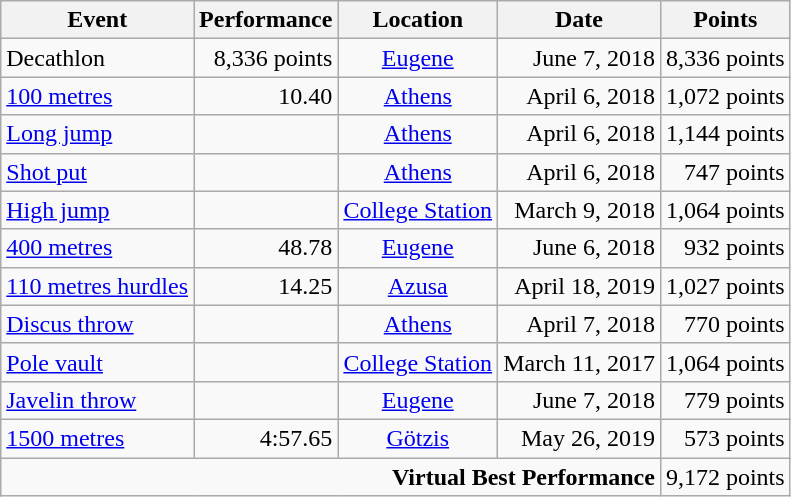<table class="wikitable">
<tr>
<th>Event</th>
<th>Performance</th>
<th>Location</th>
<th>Date</th>
<th>Points</th>
</tr>
<tr>
<td>Decathlon</td>
<td align="right">8,336 points</td>
<td align=center><a href='#'>Eugene</a></td>
<td align=right>June 7, 2018</td>
<td align=right>8,336 points</td>
</tr>
<tr>
<td><a href='#'>100 metres</a></td>
<td align=right>10.40</td>
<td align=center><a href='#'>Athens</a></td>
<td align=right>April 6, 2018</td>
<td align=right>1,072 points</td>
</tr>
<tr>
<td><a href='#'>Long jump</a></td>
<td align=right></td>
<td align=center><a href='#'>Athens</a></td>
<td align=right>April 6, 2018</td>
<td align=right>1,144 points</td>
</tr>
<tr>
<td><a href='#'>Shot put</a></td>
<td align=right></td>
<td align=center><a href='#'>Athens</a></td>
<td align=right>April 6, 2018</td>
<td align=right>747 points</td>
</tr>
<tr>
<td><a href='#'>High jump</a></td>
<td align=right></td>
<td align=center><a href='#'>College Station</a></td>
<td align=right>March 9, 2018</td>
<td align=right>1,064 points</td>
</tr>
<tr>
<td><a href='#'>400 metres</a></td>
<td align=right>48.78</td>
<td align=center><a href='#'>Eugene</a></td>
<td align=right>June 6, 2018</td>
<td align=right>932 points</td>
</tr>
<tr>
<td><a href='#'>110 metres hurdles</a></td>
<td align=right>14.25</td>
<td align=center><a href='#'>Azusa</a></td>
<td align=right>April 18, 2019</td>
<td align=right>1,027 points</td>
</tr>
<tr>
<td><a href='#'>Discus throw</a></td>
<td align=right></td>
<td align=center><a href='#'>Athens</a></td>
<td align=right>April 7, 2018</td>
<td align=right>770 points</td>
</tr>
<tr>
<td><a href='#'>Pole vault</a></td>
<td align=right></td>
<td align=center><a href='#'>College Station</a></td>
<td align=right>March 11, 2017</td>
<td align=right>1,064 points</td>
</tr>
<tr>
<td><a href='#'>Javelin throw</a></td>
<td align=right></td>
<td align=center><a href='#'>Eugene</a></td>
<td align=right>June 7, 2018</td>
<td align=right>779 points</td>
</tr>
<tr>
<td><a href='#'>1500 metres</a></td>
<td align=right>4:57.65</td>
<td align=center><a href='#'>Götzis</a></td>
<td align=right>May 26, 2019</td>
<td align=right>573 points</td>
</tr>
<tr>
<td colspan=4 align=right><strong>Virtual Best Performance</strong></td>
<td align=right>9,172 points</td>
</tr>
</table>
